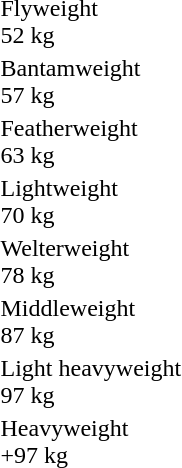<table>
<tr>
<td>Flyweight<br>52 kg</td>
<td></td>
<td></td>
<td></td>
</tr>
<tr>
<td>Bantamweight<br>57 kg</td>
<td></td>
<td></td>
<td></td>
</tr>
<tr>
<td>Featherweight<br>63 kg</td>
<td></td>
<td></td>
<td></td>
</tr>
<tr>
<td>Lightweight<br>70 kg</td>
<td></td>
<td></td>
<td></td>
</tr>
<tr>
<td>Welterweight<br>78 kg</td>
<td></td>
<td></td>
<td></td>
</tr>
<tr>
<td>Middleweight<br>87 kg</td>
<td></td>
<td></td>
<td></td>
</tr>
<tr>
<td>Light heavyweight<br>97 kg</td>
<td></td>
<td></td>
<td></td>
</tr>
<tr>
<td>Heavyweight<br>+97 kg</td>
<td></td>
<td></td>
<td></td>
</tr>
</table>
